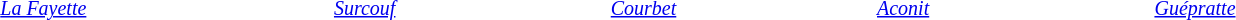<table class=class="wikitable" style="margin:auto; width:80%;">
<tr>
<td rowspan=2 style="text-align:center"><small><br><em><a href='#'>La Fayette</a></em></small></td>
<td rowspan=2 style="text-align:center"><small><br><em><a href='#'>Surcouf</a></em></small></td>
<td rowspan=2 style="text-align:center"><small><br><em><a href='#'>Courbet</a></em></small></td>
<td rowspan=2 style="text-align:center"><small><br><em><a href='#'>Aconit</a></em></small></td>
<td rowspan=2 style="text-align:center"><small><br><em><a href='#'>Guépratte</a></em></small></td>
</tr>
<tr>
</tr>
</table>
